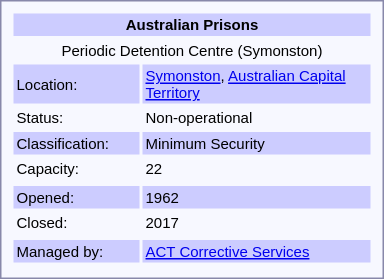<table cellpadding=2 cellspacing=2 align=right width=256px style="font-family: verdana, sans-serif; padding: 6px; margin: 0 0 1em 1em; font-size: 10px; background-color: #f7f8ff; border:1px solid #8888aa;">
<tr style=background:#ccccff>
<td align=center colspan=2><span><strong>Australian Prisons</strong></span></td>
</tr>
<tr>
<td align=center colspan=2>Periodic Detention Centre (Symonston)</td>
</tr>
<tr style=background:#ccccff>
<td style=width:80px>Location:</td>
<td><a href='#'>Symonston</a>, <a href='#'>Australian Capital Territory</a></td>
</tr>
<tr>
<td>Status:</td>
<td>Non-operational</td>
</tr>
<tr style=background:#ccccff>
<td>Classification:</td>
<td>Minimum Security</td>
</tr>
<tr>
<td>Capacity:</td>
<td>22</td>
</tr>
<tr>
</tr>
<tr style=background:#ccccff>
<td>Opened:</td>
<td>1962</td>
</tr>
<tr>
<td>Closed:</td>
<td>2017</td>
</tr>
<tr>
</tr>
<tr style=background:#ccccff>
<td>Managed by:</td>
<td><a href='#'>ACT Corrective Services</a></td>
</tr>
<tr>
</tr>
</table>
